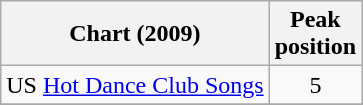<table class="wikitable sortable">
<tr>
<th scope="col">Chart (2009)</th>
<th scope="col">Peak<br>position</th>
</tr>
<tr>
<td>US <a href='#'>Hot Dance Club Songs</a></td>
<td style="text-align:center;">5</td>
</tr>
<tr>
</tr>
</table>
